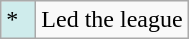<table class="wikitable">
<tr>
<td style="background:#CFECEC; width:1em">*</td>
<td>Led the league</td>
</tr>
</table>
